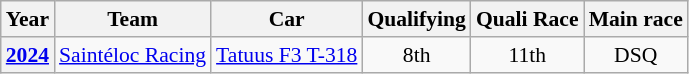<table class="wikitable" style="text-align:center; font-size:90%;">
<tr>
<th>Year</th>
<th>Team</th>
<th>Car</th>
<th>Qualifying</th>
<th>Quali Race</th>
<th>Main race</th>
</tr>
<tr>
<th><a href='#'>2024</a></th>
<td style="text-align:left;"> <a href='#'>Saintéloc Racing</a></td>
<td style="text-align:left;"><a href='#'>Tatuus F3 T-318</a></td>
<td>8th</td>
<td>11th</td>
<td>DSQ</td>
</tr>
</table>
